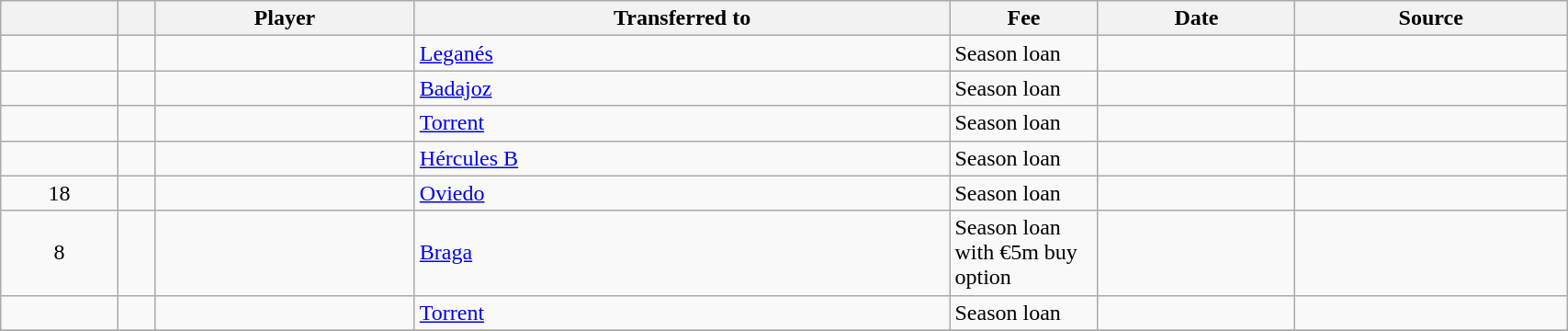<table class="wikitable sortable" style="width:90%; text-align:center; font-size:100%; text-align:left;">
<tr>
<th></th>
<th></th>
<th scope=col><strong>Player</strong></th>
<th><strong>Transferred to</strong></th>
<th !scope=col; style="width: 100px;"><strong>Fee</strong></th>
<th scope=col><strong>Date</strong></th>
<th scope=col><strong>Source</strong></th>
</tr>
<tr>
<td align=center></td>
<td align=center></td>
<td></td>
<td> <a href='#'>Leganés</a></td>
<td>Season loan</td>
<td></td>
<td></td>
</tr>
<tr>
<td align=center></td>
<td align=center></td>
<td></td>
<td> <a href='#'>Badajoz</a></td>
<td>Season loan</td>
<td></td>
<td></td>
</tr>
<tr>
<td align=center></td>
<td align=center></td>
<td></td>
<td> <a href='#'>Torrent</a></td>
<td>Season loan</td>
<td></td>
<td></td>
</tr>
<tr>
<td align=center></td>
<td align=center></td>
<td></td>
<td> <a href='#'>Hércules B</a></td>
<td>Season loan</td>
<td></td>
<td></td>
</tr>
<tr>
<td align=center>18</td>
<td align=center></td>
<td></td>
<td> <a href='#'>Oviedo</a></td>
<td>Season loan</td>
<td></td>
<td></td>
</tr>
<tr>
<td align=center>8</td>
<td align=center></td>
<td></td>
<td> <a href='#'>Braga</a></td>
<td>Season loan with €5m buy option</td>
<td></td>
<td></td>
</tr>
<tr>
<td align=center></td>
<td align=center></td>
<td></td>
<td> <a href='#'>Torrent</a></td>
<td>Season loan</td>
<td></td>
<td></td>
</tr>
<tr>
</tr>
</table>
